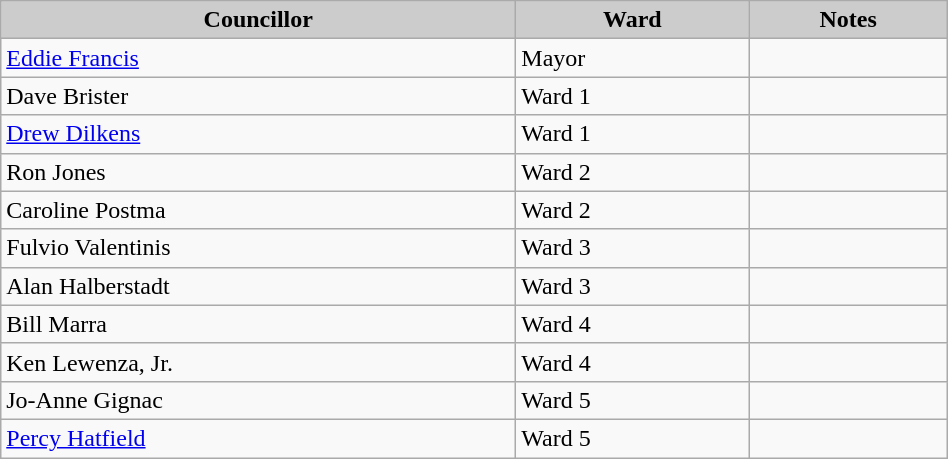<table class="wikitable" width=50%>
<tr>
<th style="background:#cccccc;"><strong>Councillor</strong></th>
<th style="background:#cccccc;"><strong>Ward</strong></th>
<th style="background:#cccccc;"><strong>Notes</strong></th>
</tr>
<tr>
<td><a href='#'>Eddie Francis</a></td>
<td>Mayor</td>
<td></td>
</tr>
<tr>
<td>Dave Brister</td>
<td>Ward 1</td>
<td></td>
</tr>
<tr>
<td><a href='#'>Drew Dilkens</a></td>
<td>Ward 1</td>
<td></td>
</tr>
<tr>
<td>Ron Jones</td>
<td>Ward 2</td>
<td></td>
</tr>
<tr>
<td>Caroline Postma</td>
<td>Ward 2</td>
<td></td>
</tr>
<tr>
<td>Fulvio Valentinis</td>
<td>Ward 3</td>
<td></td>
</tr>
<tr>
<td>Alan Halberstadt</td>
<td>Ward 3</td>
<td></td>
</tr>
<tr>
<td>Bill Marra</td>
<td>Ward 4</td>
<td></td>
</tr>
<tr>
<td>Ken Lewenza, Jr.</td>
<td>Ward 4</td>
<td></td>
</tr>
<tr>
<td>Jo-Anne Gignac</td>
<td>Ward 5</td>
<td></td>
</tr>
<tr>
<td><a href='#'>Percy Hatfield</a></td>
<td>Ward 5</td>
<td></td>
</tr>
</table>
